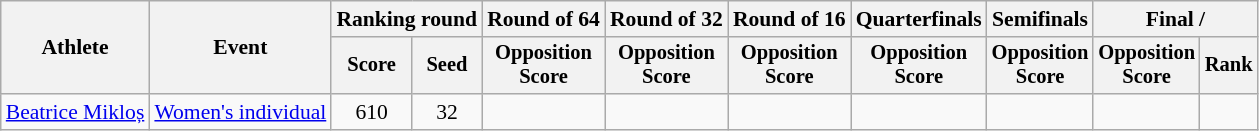<table class="wikitable" style="text-align:center; font-size:90%">
<tr>
<th rowspan="2">Athlete</th>
<th rowspan="2">Event</th>
<th colspan="2">Ranking round</th>
<th>Round of 64</th>
<th>Round of 32</th>
<th>Round of 16</th>
<th>Quarterfinals</th>
<th>Semifinals</th>
<th colspan="2">Final / </th>
</tr>
<tr style="font-size:95%">
<th>Score</th>
<th>Seed</th>
<th>Opposition<br>Score</th>
<th>Opposition<br>Score</th>
<th>Opposition<br>Score</th>
<th>Opposition<br>Score</th>
<th>Opposition<br>Score</th>
<th>Opposition<br>Score</th>
<th>Rank</th>
</tr>
<tr>
<td align="left"><a href='#'>Beatrice Mikloș</a></td>
<td align="left"><a href='#'>Women's individual</a></td>
<td>610</td>
<td>32</td>
<td><br></td>
<td></td>
<td></td>
<td></td>
<td></td>
<td></td>
<td></td>
</tr>
</table>
